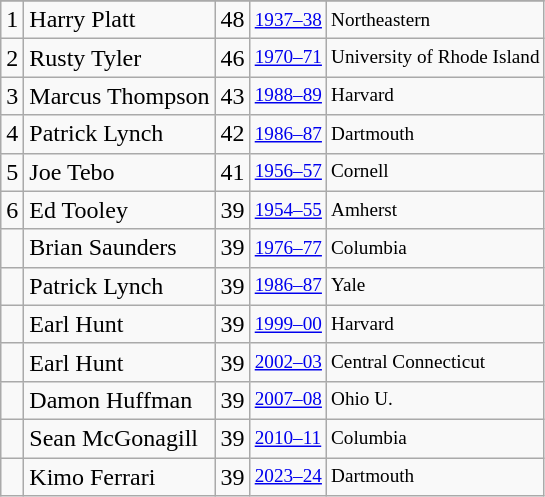<table class="wikitable">
<tr>
</tr>
<tr>
<td>1</td>
<td>Harry Platt</td>
<td>48</td>
<td style="font-size:80%;"><a href='#'>1937–38</a></td>
<td style="font-size:80%;">Northeastern</td>
</tr>
<tr>
<td>2</td>
<td>Rusty Tyler</td>
<td>46</td>
<td style="font-size:80%;"><a href='#'>1970–71</a></td>
<td style="font-size:80%;">University of Rhode Island</td>
</tr>
<tr>
<td>3</td>
<td>Marcus Thompson</td>
<td>43</td>
<td style="font-size:80%;"><a href='#'>1988–89</a></td>
<td style="font-size:80%;">Harvard</td>
</tr>
<tr>
<td>4</td>
<td>Patrick Lynch</td>
<td>42</td>
<td style="font-size:80%;"><a href='#'>1986–87</a></td>
<td style="font-size:80%;">Dartmouth</td>
</tr>
<tr>
<td>5</td>
<td>Joe Tebo</td>
<td>41</td>
<td style="font-size:80%;"><a href='#'>1956–57</a></td>
<td style="font-size:80%;">Cornell</td>
</tr>
<tr>
<td>6</td>
<td>Ed Tooley</td>
<td>39</td>
<td style="font-size:80%;"><a href='#'>1954–55</a></td>
<td style="font-size:80%;">Amherst</td>
</tr>
<tr>
<td></td>
<td>Brian Saunders</td>
<td>39</td>
<td style="font-size:80%;"><a href='#'>1976–77</a></td>
<td style="font-size:80%;">Columbia</td>
</tr>
<tr>
<td></td>
<td>Patrick Lynch</td>
<td>39</td>
<td style="font-size:80%;"><a href='#'>1986–87</a></td>
<td style="font-size:80%;">Yale</td>
</tr>
<tr>
<td></td>
<td>Earl Hunt</td>
<td>39</td>
<td style="font-size:80%;"><a href='#'>1999–00</a></td>
<td style="font-size:80%;">Harvard</td>
</tr>
<tr>
<td></td>
<td>Earl Hunt</td>
<td>39</td>
<td style="font-size:80%;"><a href='#'>2002–03</a></td>
<td style="font-size:80%;">Central Connecticut</td>
</tr>
<tr>
<td></td>
<td>Damon Huffman</td>
<td>39</td>
<td style="font-size:80%;"><a href='#'>2007–08</a></td>
<td style="font-size:80%;">Ohio U.</td>
</tr>
<tr>
<td></td>
<td>Sean McGonagill</td>
<td>39</td>
<td style="font-size:80%;"><a href='#'>2010–11</a></td>
<td style="font-size:80%;">Columbia</td>
</tr>
<tr>
<td></td>
<td>Kimo Ferrari</td>
<td>39</td>
<td style="font-size:80%;"><a href='#'>2023–24</a></td>
<td style="font-size:80%;">Dartmouth</td>
</tr>
</table>
